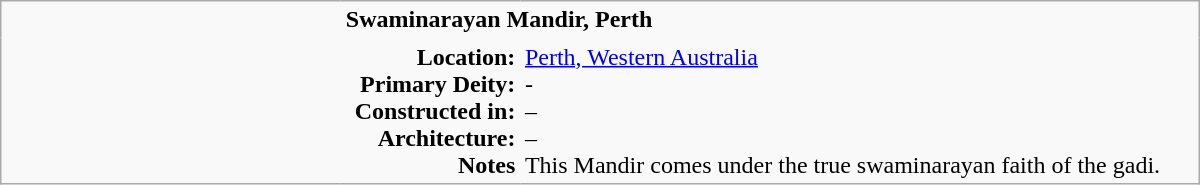<table class="wikitable plain" border="0" width="800">
<tr>
<td width="220px" rowspan="2" style="border:none;"></td>
<td valign="top" colspan=2 style="border:none;"><strong>Swaminarayan Mandir, Perth</strong></td>
</tr>
<tr>
<td valign="top" style="text-align:right; border:none;"><strong>Location:</strong> <br><strong>Primary Deity:</strong><br><strong>Constructed in:</strong><br><strong>Architecture:</strong><br><strong>Notes</strong></td>
<td valign="top" style="border:none;"><a href='#'>Perth, Western Australia</a> <br>- <br>– <br>– <br>This Mandir comes under the true swaminarayan faith of the gadi.</td>
</tr>
</table>
